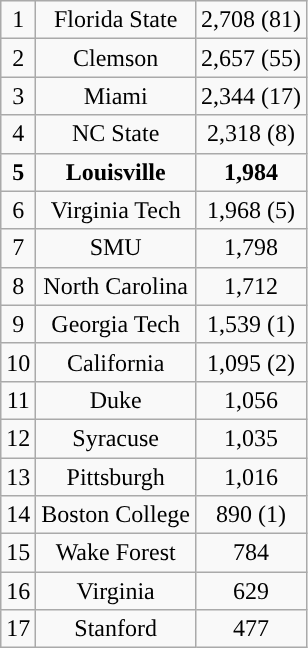<table class="wikitable" style="display: inline-table; text-align:center;">
<tr align="center">
<td>1</td>
<td>Florida State</td>
<td>2,708 (81)</td>
</tr>
<tr>
<td>2</td>
<td>Clemson</td>
<td>2,657 (55)</td>
</tr>
<tr>
<td>3</td>
<td>Miami</td>
<td>2,344 (17)</td>
</tr>
<tr>
<td>4</td>
<td>NC State</td>
<td>2,318 (8)</td>
</tr>
<tr>
<td style=><strong>5</strong></td>
<td><strong>Louisville</strong></td>
<td style=><strong>1,984</strong></td>
</tr>
<tr>
<td>6</td>
<td>Virginia Tech</td>
<td>1,968 (5)</td>
</tr>
<tr>
<td>7</td>
<td>SMU</td>
<td>1,798</td>
</tr>
<tr>
<td>8</td>
<td>North Carolina</td>
<td>1,712</td>
</tr>
<tr>
<td>9</td>
<td>Georgia Tech</td>
<td>1,539 (1)</td>
</tr>
<tr>
<td>10</td>
<td>California</td>
<td>1,095 (2)</td>
</tr>
<tr>
<td>11</td>
<td>Duke</td>
<td>1,056</td>
</tr>
<tr>
<td>12</td>
<td>Syracuse</td>
<td>1,035</td>
</tr>
<tr>
<td>13</td>
<td>Pittsburgh</td>
<td>1,016</td>
</tr>
<tr>
<td>14</td>
<td>Boston College</td>
<td>890 (1)</td>
</tr>
<tr>
<td>15</td>
<td>Wake Forest</td>
<td>784</td>
</tr>
<tr>
<td>16</td>
<td>Virginia</td>
<td>629</td>
</tr>
<tr>
<td>17</td>
<td>Stanford</td>
<td>477</td>
</tr>
</table>
